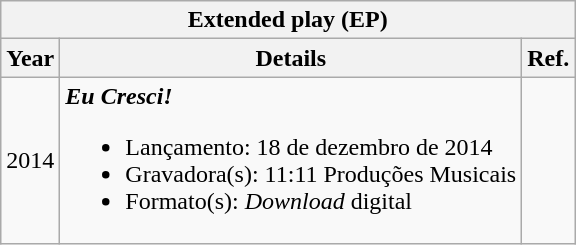<table class="wikitable">
<tr>
<th colspan="3">Extended play (EP)</th>
</tr>
<tr>
<th>Year</th>
<th>Details</th>
<th>Ref.</th>
</tr>
<tr>
<td>2014</td>
<td><strong><em>Eu Cresci!</em></strong><br><ul><li>Lançamento: 18 de dezembro de 2014</li><li>Gravadora(s): 11:11 Produções Musicais</li><li>Formato(s): <em>Download</em> digital</li></ul></td>
<td></td>
</tr>
</table>
